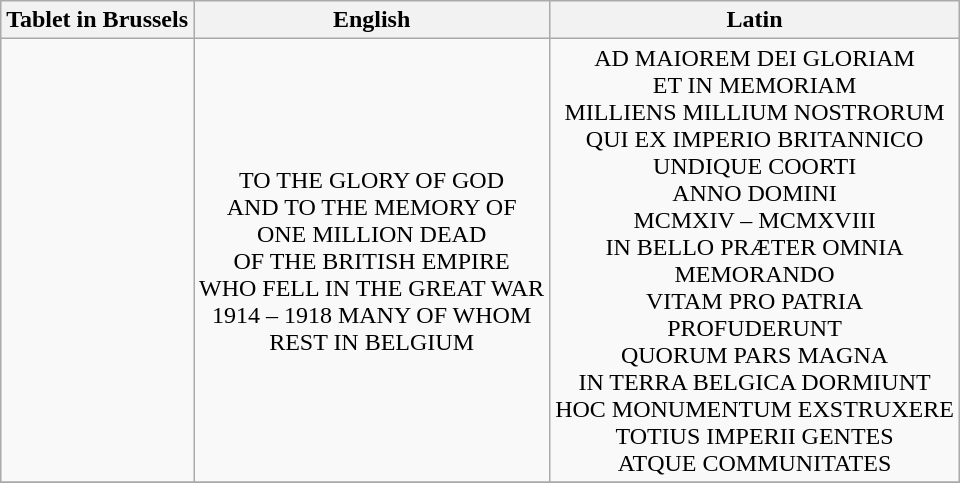<table class="wikitable" style="text-align: center; margin: auto auto">
<tr>
<th>Tablet in Brussels</th>
<th>English</th>
<th>Latin</th>
</tr>
<tr>
<td></td>
<td>TO THE GLORY OF GOD<br> AND TO THE MEMORY OF<br> ONE MILLION DEAD<br> OF THE BRITISH EMPIRE<br> WHO FELL IN THE GREAT WAR<br> 1914 – 1918 MANY OF WHOM<br> REST IN BELGIUM</td>
<td>AD MAIOREM DEI GLORIAM<br> ET IN MEMORIAM<br> MILLIENS MILLIUM NOSTRORUM<br> QUI EX IMPERIO BRITANNICO<br> UNDIQUE COORTI<br> ANNO DOMINI<br> MCMXIV – MCMXVIII<br> IN BELLO PRÆTER OMNIA<br> MEMORANDO<br> VITAM PRO PATRIA<br> PROFUDERUNT<br> QUORUM PARS MAGNA<br> IN TERRA BELGICA DORMIUNT<br> HOC MONUMENTUM EXSTRUXERE<br> TOTIUS IMPERII GENTES<br> ATQUE COMMUNITATES</td>
</tr>
<tr>
</tr>
</table>
